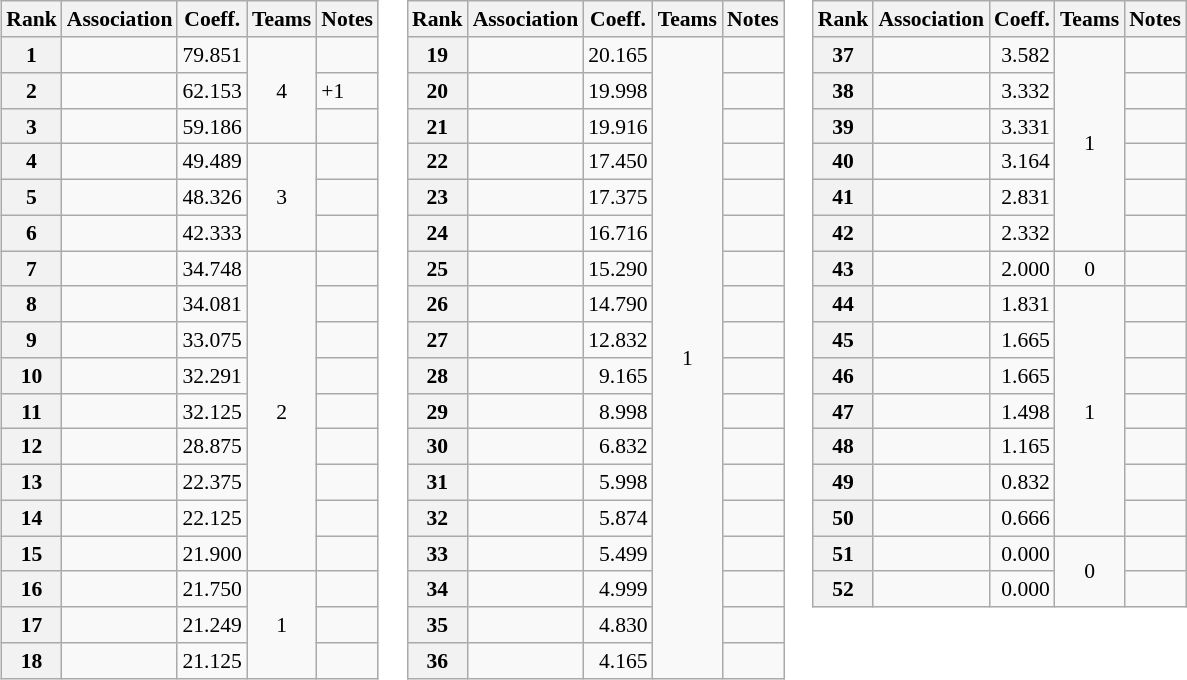<table>
<tr valign=top style="font-size:90%">
<td><br><table class="wikitable">
<tr>
<th>Rank</th>
<th>Association</th>
<th>Coeff.</th>
<th>Teams</th>
<th>Notes</th>
</tr>
<tr>
<th>1</th>
<td></td>
<td align=right>79.851</td>
<td align=center rowspan=3>4</td>
<td></td>
</tr>
<tr>
<th>2</th>
<td></td>
<td align=right>62.153</td>
<td>+1 </td>
</tr>
<tr>
<th>3</th>
<td></td>
<td align=right>59.186</td>
<td></td>
</tr>
<tr>
<th>4</th>
<td></td>
<td align=right>49.489</td>
<td align=center rowspan=3>3</td>
<td></td>
</tr>
<tr>
<th>5</th>
<td></td>
<td align=right>48.326</td>
<td></td>
</tr>
<tr>
<th>6</th>
<td></td>
<td align=right>42.333</td>
<td></td>
</tr>
<tr>
<th>7</th>
<td></td>
<td align=right>34.748</td>
<td align=center rowspan=9>2</td>
<td></td>
</tr>
<tr>
<th>8</th>
<td></td>
<td align=right>34.081</td>
<td></td>
</tr>
<tr>
<th>9</th>
<td></td>
<td align=right>33.075</td>
<td></td>
</tr>
<tr>
<th>10</th>
<td></td>
<td align=right>32.291</td>
<td></td>
</tr>
<tr>
<th>11</th>
<td></td>
<td align=right>32.125</td>
<td></td>
</tr>
<tr>
<th>12</th>
<td></td>
<td align=right>28.875</td>
<td></td>
</tr>
<tr>
<th>13</th>
<td></td>
<td align=right>22.375</td>
<td></td>
</tr>
<tr>
<th>14</th>
<td></td>
<td align=right>22.125</td>
<td></td>
</tr>
<tr>
<th>15</th>
<td></td>
<td align=right>21.900</td>
<td></td>
</tr>
<tr>
<th>16</th>
<td></td>
<td align=right>21.750</td>
<td align=center rowspan=3>1</td>
<td></td>
</tr>
<tr>
<th>17</th>
<td></td>
<td align=right>21.249</td>
<td></td>
</tr>
<tr>
<th>18</th>
<td></td>
<td align=right>21.125</td>
<td></td>
</tr>
</table>
</td>
<td><br><table class="wikitable">
<tr>
<th>Rank</th>
<th>Association</th>
<th>Coeff.</th>
<th>Teams</th>
<th>Notes</th>
</tr>
<tr>
<th>19</th>
<td></td>
<td align=right>20.165</td>
<td align=center rowspan=18>1</td>
<td></td>
</tr>
<tr>
<th>20</th>
<td></td>
<td align=right>19.998</td>
<td></td>
</tr>
<tr>
<th>21</th>
<td></td>
<td align=right>19.916</td>
<td></td>
</tr>
<tr>
<th>22</th>
<td></td>
<td align=right>17.450</td>
<td></td>
</tr>
<tr>
<th>23</th>
<td></td>
<td align=right>17.375</td>
<td></td>
</tr>
<tr>
<th>24</th>
<td></td>
<td align=right>16.716</td>
<td></td>
</tr>
<tr>
<th>25</th>
<td></td>
<td align=right>15.290</td>
<td></td>
</tr>
<tr>
<th>26</th>
<td></td>
<td align=right>14.790</td>
<td></td>
</tr>
<tr>
<th>27</th>
<td></td>
<td align=right>12.832</td>
<td></td>
</tr>
<tr>
<th>28</th>
<td></td>
<td align=right>9.165</td>
<td></td>
</tr>
<tr>
<th>29</th>
<td></td>
<td align=right>8.998</td>
<td></td>
</tr>
<tr>
<th>30</th>
<td></td>
<td align=right>6.832</td>
<td></td>
</tr>
<tr>
<th>31</th>
<td></td>
<td align=right>5.998</td>
<td></td>
</tr>
<tr>
<th>32</th>
<td></td>
<td align=right>5.874</td>
<td></td>
</tr>
<tr>
<th>33</th>
<td></td>
<td align=right>5.499</td>
<td></td>
</tr>
<tr>
<th>34</th>
<td></td>
<td align=right>4.999</td>
<td></td>
</tr>
<tr>
<th>35</th>
<td></td>
<td align=right>4.830</td>
<td></td>
</tr>
<tr>
<th>36</th>
<td></td>
<td align=right>4.165</td>
<td></td>
</tr>
</table>
</td>
<td><br><table class="wikitable">
<tr>
<th>Rank</th>
<th>Association</th>
<th>Coeff.</th>
<th>Teams</th>
<th>Notes</th>
</tr>
<tr>
<th>37</th>
<td></td>
<td align=right>3.582</td>
<td align=center rowspan=6>1</td>
<td></td>
</tr>
<tr>
<th>38</th>
<td></td>
<td align=right>3.332</td>
<td></td>
</tr>
<tr>
<th>39</th>
<td></td>
<td align=right>3.331</td>
<td></td>
</tr>
<tr>
<th>40</th>
<td></td>
<td align=right>3.164</td>
<td></td>
</tr>
<tr>
<th>41</th>
<td></td>
<td align=right>2.831</td>
<td></td>
</tr>
<tr>
<th>42</th>
<td></td>
<td align=right>2.332</td>
<td></td>
</tr>
<tr>
<th>43</th>
<td></td>
<td align=right>2.000</td>
<td align=center>0</td>
<td></td>
</tr>
<tr>
<th>44</th>
<td></td>
<td align=right>1.831</td>
<td align=center rowspan=7>1</td>
<td></td>
</tr>
<tr>
<th>45</th>
<td></td>
<td align=right>1.665</td>
<td></td>
</tr>
<tr>
<th>46</th>
<td></td>
<td align=right>1.665</td>
<td></td>
</tr>
<tr>
<th>47</th>
<td></td>
<td align=right>1.498</td>
<td></td>
</tr>
<tr>
<th>48</th>
<td></td>
<td align=right>1.165</td>
<td></td>
</tr>
<tr>
<th>49</th>
<td></td>
<td align=right>0.832</td>
<td></td>
</tr>
<tr>
<th>50</th>
<td></td>
<td align=right>0.666</td>
<td></td>
</tr>
<tr>
<th>51</th>
<td></td>
<td align=right>0.000</td>
<td align=center rowspan=2>0</td>
<td></td>
</tr>
<tr>
<th>52</th>
<td></td>
<td align=right>0.000</td>
<td></td>
</tr>
</table>
</td>
</tr>
</table>
